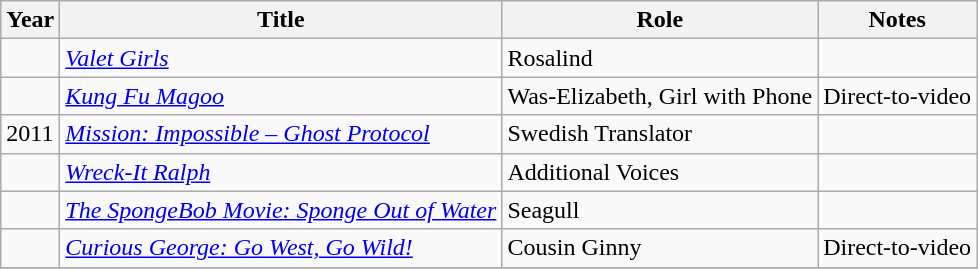<table class="wikitable sortable">
<tr>
<th>Year</th>
<th>Title</th>
<th>Role</th>
<th>Notes</th>
</tr>
<tr>
<td></td>
<td><em><a href='#'>Valet Girls</a></em></td>
<td>Rosalind</td>
<td></td>
</tr>
<tr>
<td></td>
<td><em><a href='#'>Kung Fu Magoo</a></em></td>
<td>Was-Elizabeth, Girl with Phone</td>
<td>Direct-to-video</td>
</tr>
<tr>
<td>2011</td>
<td><em><a href='#'>Mission: Impossible – Ghost Protocol</a></em></td>
<td>Swedish Translator</td>
<td></td>
</tr>
<tr>
<td></td>
<td><em><a href='#'>Wreck-It Ralph</a></em></td>
<td>Additional Voices</td>
<td></td>
</tr>
<tr>
<td></td>
<td><em><a href='#'>The SpongeBob Movie: Sponge Out of Water</a></em></td>
<td>Seagull</td>
<td></td>
</tr>
<tr>
<td></td>
<td><em><a href='#'>Curious George: Go West, Go Wild!</a></em></td>
<td>Cousin Ginny</td>
<td>Direct-to-video</td>
</tr>
<tr>
</tr>
</table>
